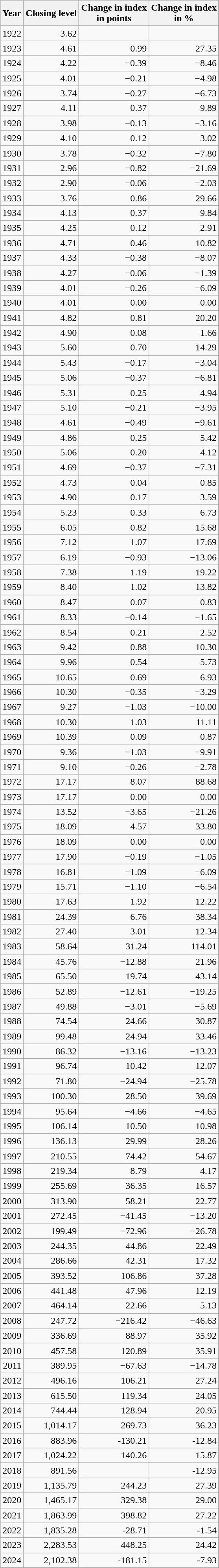<table class="wikitable sortable" style="text-align:right;">
<tr>
<th>Year</th>
<th>Closing level</th>
<th>Change in index<br>in points</th>
<th>Change in index<br>in %</th>
</tr>
<tr>
<td>1922</td>
<td>3.62</td>
<td></td>
<td></td>
</tr>
<tr>
<td>1923</td>
<td>4.61</td>
<td>0.99</td>
<td>27.35</td>
</tr>
<tr>
<td>1924</td>
<td>4.22</td>
<td>−0.39</td>
<td>−8.46</td>
</tr>
<tr>
<td>1925</td>
<td>4.01</td>
<td>−0.21</td>
<td>−4.98</td>
</tr>
<tr>
<td>1926</td>
<td>3.74</td>
<td>−0.27</td>
<td>−6.73</td>
</tr>
<tr>
<td>1927</td>
<td>4.11</td>
<td>0.37</td>
<td>9.89</td>
</tr>
<tr>
<td>1928</td>
<td>3.98</td>
<td>−0.13</td>
<td>−3.16</td>
</tr>
<tr>
<td>1929</td>
<td>4.10</td>
<td>0.12</td>
<td>3.02</td>
</tr>
<tr>
<td>1930</td>
<td>3.78</td>
<td>−0.32</td>
<td>−7.80</td>
</tr>
<tr>
<td>1931</td>
<td>2.96</td>
<td>−0.82</td>
<td>−21.69</td>
</tr>
<tr>
<td>1932</td>
<td>2.90</td>
<td>−0.06</td>
<td>−2.03</td>
</tr>
<tr>
<td>1933</td>
<td>3.76</td>
<td>0.86</td>
<td>29.66</td>
</tr>
<tr>
<td>1934</td>
<td>4.13</td>
<td>0.37</td>
<td>9.84</td>
</tr>
<tr>
<td>1935</td>
<td>4.25</td>
<td>0.12</td>
<td>2.91</td>
</tr>
<tr>
<td>1936</td>
<td>4.71</td>
<td>0.46</td>
<td>10.82</td>
</tr>
<tr>
<td>1937</td>
<td>4.33</td>
<td>−0.38</td>
<td>−8.07</td>
</tr>
<tr>
<td>1938</td>
<td>4.27</td>
<td>−0.06</td>
<td>−1.39</td>
</tr>
<tr>
<td>1939</td>
<td>4.01</td>
<td>−0.26</td>
<td>−6.09</td>
</tr>
<tr>
<td>1940</td>
<td>4.01</td>
<td>0.00</td>
<td>0.00</td>
</tr>
<tr>
<td>1941</td>
<td>4.82</td>
<td>0.81</td>
<td>20.20</td>
</tr>
<tr>
<td>1942</td>
<td>4.90</td>
<td>0.08</td>
<td>1.66</td>
</tr>
<tr>
<td>1943</td>
<td>5.60</td>
<td>0.70</td>
<td>14.29</td>
</tr>
<tr>
<td>1944</td>
<td>5.43</td>
<td>−0.17</td>
<td>−3.04</td>
</tr>
<tr>
<td>1945</td>
<td>5.06</td>
<td>−0.37</td>
<td>−6.81</td>
</tr>
<tr>
<td>1946</td>
<td>5.31</td>
<td>0.25</td>
<td>4.94</td>
</tr>
<tr>
<td>1947</td>
<td>5.10</td>
<td>−0.21</td>
<td>−3.95</td>
</tr>
<tr>
<td>1948</td>
<td>4.61</td>
<td>−0.49</td>
<td>−9.61</td>
</tr>
<tr>
<td>1949</td>
<td>4.86</td>
<td>0.25</td>
<td>5.42</td>
</tr>
<tr>
<td>1950</td>
<td>5.06</td>
<td>0.20</td>
<td>4.12</td>
</tr>
<tr>
<td>1951</td>
<td>4.69</td>
<td>−0.37</td>
<td>−7.31</td>
</tr>
<tr>
<td>1952</td>
<td>4.73</td>
<td>0.04</td>
<td>0.85</td>
</tr>
<tr>
<td>1953</td>
<td>4.90</td>
<td>0.17</td>
<td>3.59</td>
</tr>
<tr>
<td>1954</td>
<td>5.23</td>
<td>0.33</td>
<td>6.73</td>
</tr>
<tr>
<td>1955</td>
<td>6.05</td>
<td>0.82</td>
<td>15.68</td>
</tr>
<tr>
<td>1956</td>
<td>7.12</td>
<td>1.07</td>
<td>17.69</td>
</tr>
<tr>
<td>1957</td>
<td>6.19</td>
<td>−0.93</td>
<td>−13.06</td>
</tr>
<tr>
<td>1958</td>
<td>7.38</td>
<td>1.19</td>
<td>19.22</td>
</tr>
<tr>
<td>1959</td>
<td>8.40</td>
<td>1.02</td>
<td>13.82</td>
</tr>
<tr>
<td>1960</td>
<td>8.47</td>
<td>0.07</td>
<td>0.83</td>
</tr>
<tr>
<td>1961</td>
<td>8.33</td>
<td>−0.14</td>
<td>−1.65</td>
</tr>
<tr>
<td>1962</td>
<td>8.54</td>
<td>0.21</td>
<td>2.52</td>
</tr>
<tr>
<td>1963</td>
<td>9.42</td>
<td>0.88</td>
<td>10.30</td>
</tr>
<tr>
<td>1964</td>
<td>9.96</td>
<td>0.54</td>
<td>5.73</td>
</tr>
<tr>
<td>1965</td>
<td>10.65</td>
<td>0.69</td>
<td>6.93</td>
</tr>
<tr>
<td>1966</td>
<td>10.30</td>
<td>−0.35</td>
<td>−3.29</td>
</tr>
<tr>
<td>1967</td>
<td>9.27</td>
<td>−1.03</td>
<td>−10.00</td>
</tr>
<tr>
<td>1968</td>
<td>10.30</td>
<td>1.03</td>
<td>11.11</td>
</tr>
<tr>
<td>1969</td>
<td>10.39</td>
<td>0.09</td>
<td>0.87</td>
</tr>
<tr>
<td>1970</td>
<td>9.36</td>
<td>−1.03</td>
<td>−9.91</td>
</tr>
<tr>
<td>1971</td>
<td>9.10</td>
<td>−0.26</td>
<td>−2.78</td>
</tr>
<tr>
<td>1972</td>
<td>17.17</td>
<td>8.07</td>
<td>88.68</td>
</tr>
<tr>
<td>1973</td>
<td>17.17</td>
<td>0.00</td>
<td>0.00</td>
</tr>
<tr>
<td>1974</td>
<td>13.52</td>
<td>−3.65</td>
<td>−21.26</td>
</tr>
<tr>
<td>1975</td>
<td>18.09</td>
<td>4.57</td>
<td>33.80</td>
</tr>
<tr>
<td>1976</td>
<td>18.09</td>
<td>0.00</td>
<td>0.00</td>
</tr>
<tr>
<td>1977</td>
<td>17.90</td>
<td>−0.19</td>
<td>−1.05</td>
</tr>
<tr>
<td>1978</td>
<td>16.81</td>
<td>−1.09</td>
<td>−6.09</td>
</tr>
<tr>
<td>1979</td>
<td>15.71</td>
<td>−1.10</td>
<td>−6.54</td>
</tr>
<tr>
<td>1980</td>
<td>17.63</td>
<td>1.92</td>
<td>12.22</td>
</tr>
<tr>
<td>1981</td>
<td>24.39</td>
<td>6.76</td>
<td>38.34</td>
</tr>
<tr>
<td>1982</td>
<td>27.40</td>
<td>3.01</td>
<td>12.34</td>
</tr>
<tr>
<td>1983</td>
<td>58.64</td>
<td>31.24</td>
<td>114.01</td>
</tr>
<tr>
<td>1984</td>
<td>45.76</td>
<td>−12.88</td>
<td>21.96</td>
</tr>
<tr>
<td>1985</td>
<td>65.50</td>
<td>19.74</td>
<td>43.14</td>
</tr>
<tr>
<td>1986</td>
<td>52.89</td>
<td>−12.61</td>
<td>−19.25</td>
</tr>
<tr>
<td>1987</td>
<td>49.88</td>
<td>−3.01</td>
<td>−5.69</td>
</tr>
<tr>
<td>1988</td>
<td>74.54</td>
<td>24.66</td>
<td>30.87</td>
</tr>
<tr>
<td>1989</td>
<td>99.48</td>
<td>24.94</td>
<td>33.46</td>
</tr>
<tr>
<td>1990</td>
<td>86.32</td>
<td>−13.16</td>
<td>−13.23</td>
</tr>
<tr>
<td>1991</td>
<td>96.74</td>
<td>10.42</td>
<td>12.07</td>
</tr>
<tr>
<td>1992</td>
<td>71.80</td>
<td>−24.94</td>
<td>−25.78</td>
</tr>
<tr>
<td>1993</td>
<td>100.30</td>
<td>28.50</td>
<td>39.69</td>
</tr>
<tr>
<td>1994</td>
<td>95.64</td>
<td>−4.66</td>
<td>−4.65</td>
</tr>
<tr>
<td>1995</td>
<td>106.14</td>
<td>10.50</td>
<td>10.98</td>
</tr>
<tr>
<td>1996</td>
<td>136.13</td>
<td>29.99</td>
<td>28.26</td>
</tr>
<tr>
<td>1997</td>
<td>210.55</td>
<td>74.42</td>
<td>54.67</td>
</tr>
<tr>
<td>1998</td>
<td>219.34</td>
<td>8.79</td>
<td>4.17</td>
</tr>
<tr>
<td>1999</td>
<td>255.69</td>
<td>36.35</td>
<td>16.57</td>
</tr>
<tr>
<td>2000</td>
<td>313.90</td>
<td>58.21</td>
<td>22.77</td>
</tr>
<tr>
<td>2001</td>
<td>272.45</td>
<td>−41.45</td>
<td>−13.20</td>
</tr>
<tr>
<td>2002</td>
<td>199.49</td>
<td>−72.96</td>
<td>−26.78</td>
</tr>
<tr>
<td>2003</td>
<td>244.35</td>
<td>44.86</td>
<td>22.49</td>
</tr>
<tr>
<td>2004</td>
<td>286.66</td>
<td>42.31</td>
<td>17.32</td>
</tr>
<tr>
<td>2005</td>
<td>393.52</td>
<td>106.86</td>
<td>37.28</td>
</tr>
<tr>
<td>2006</td>
<td>441.48</td>
<td>47.96</td>
<td>12.19</td>
</tr>
<tr>
<td>2007</td>
<td>464.14</td>
<td>22.66</td>
<td>5.13</td>
</tr>
<tr>
<td>2008</td>
<td>247.72</td>
<td>−216.42</td>
<td>−46.63</td>
</tr>
<tr>
<td>2009</td>
<td>336.69</td>
<td>88.97</td>
<td>35.92</td>
</tr>
<tr>
<td>2010</td>
<td>457.58</td>
<td>120.89</td>
<td>35.91</td>
</tr>
<tr>
<td>2011</td>
<td>389.95</td>
<td>−67.63</td>
<td>−14.78</td>
</tr>
<tr>
<td>2012</td>
<td>496.16</td>
<td>106.21</td>
<td>27.24</td>
</tr>
<tr>
<td>2013</td>
<td>615.50</td>
<td>119.34</td>
<td>24.05</td>
</tr>
<tr>
<td>2014</td>
<td>744.44</td>
<td>128.94</td>
<td>20.95</td>
</tr>
<tr>
<td>2015</td>
<td>1,014.17</td>
<td>269.73</td>
<td>36.23</td>
</tr>
<tr>
<td>2016</td>
<td>883.96</td>
<td>-130.21</td>
<td>-12.84</td>
</tr>
<tr>
<td>2017</td>
<td>1,024.22</td>
<td>140.26</td>
<td>15.87</td>
</tr>
<tr>
<td>2018</td>
<td>891.56</td>
<td></td>
<td>-12.95</td>
</tr>
<tr>
<td>2019</td>
<td>1,135.79</td>
<td>244.23</td>
<td>27.39</td>
</tr>
<tr>
<td>2020</td>
<td>1,465.17</td>
<td>329.38</td>
<td>29.00</td>
</tr>
<tr>
<td>2021</td>
<td>1,863.99</td>
<td>398.82</td>
<td>27.22</td>
</tr>
<tr>
<td>2022</td>
<td>1,835.28</td>
<td>-28.71</td>
<td>-1.54</td>
</tr>
<tr>
<td>2023</td>
<td>2,283.53</td>
<td>448.25</td>
<td>24.42</td>
</tr>
<tr>
<td>2024</td>
<td>2,102.38</td>
<td>-181.15</td>
<td>-7.93</td>
</tr>
<tr>
</tr>
</table>
